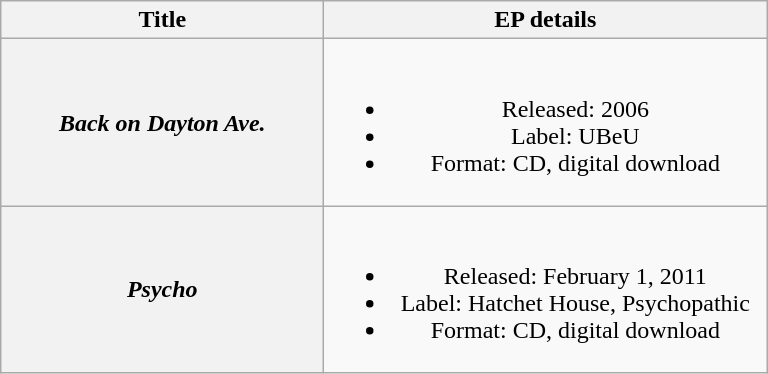<table class="wikitable plainrowheaders" style="text-align:center;">
<tr>
<th scope="col" style="width:13em;">Title</th>
<th scope="col" style="width:18em;">EP details</th>
</tr>
<tr>
<th scope="row"><em>Back on Dayton Ave.</em></th>
<td><br><ul><li>Released: 2006</li><li>Label: UBeU</li><li>Format: CD, digital download</li></ul></td>
</tr>
<tr>
<th scope="row"><em>Psycho</em></th>
<td><br><ul><li>Released: February 1, 2011</li><li>Label: Hatchet House, Psychopathic</li><li>Format: CD, digital download</li></ul></td>
</tr>
</table>
